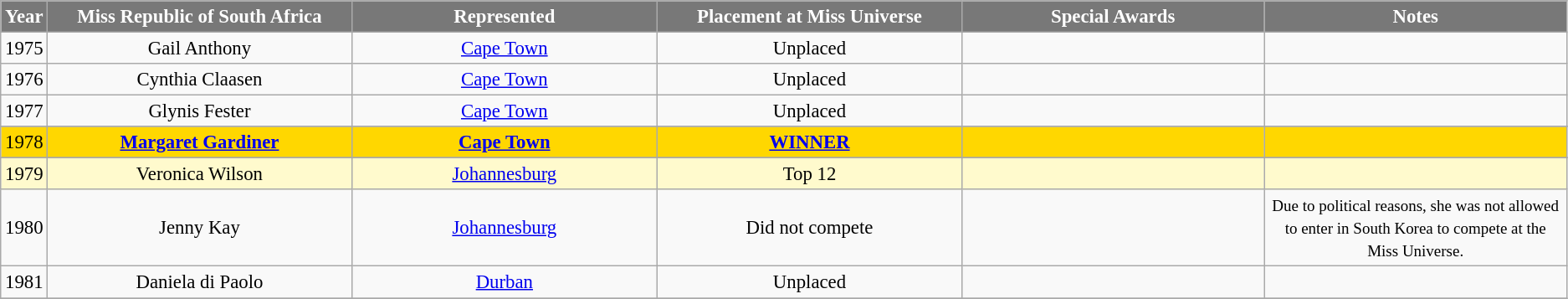<table class="wikitable sortable" style="font-size: 95%; text-align:center">
<tr>
<th width="30" style="background-color:#787878;color:#FFFFFF;">Year</th>
<th width="250" style="background-color:#787878;color:#FFFFFF;">Miss Republic of South Africa</th>
<th width="250" style="background-color:#787878;color:#FFFFFF;">Represented</th>
<th width="250" style="background-color:#787878;color:#FFFFFF;">Placement at Miss Universe</th>
<th width="250" style="background-color:#787878;color:#FFFFFF;">Special Awards</th>
<th width="250" style="background-color:#787878;color:#FFFFFF;">Notes</th>
</tr>
<tr>
<td>1975</td>
<td>Gail Anthony</td>
<td><a href='#'>Cape Town</a></td>
<td>Unplaced</td>
<td></td>
<td></td>
</tr>
<tr>
<td>1976</td>
<td>Cynthia Claasen</td>
<td><a href='#'>Cape Town</a></td>
<td>Unplaced</td>
<td></td>
<td></td>
</tr>
<tr>
<td>1977</td>
<td>Glynis Fester</td>
<td><a href='#'>Cape Town</a></td>
<td>Unplaced</td>
<td></td>
<td></td>
</tr>
<tr>
</tr>
<tr style="background-color:GOLD;">
<td>1978</td>
<td><strong><a href='#'>Margaret Gardiner</a></strong></td>
<td><strong><a href='#'>Cape Town</a></strong></td>
<td><strong><a href='#'>WINNER</a></strong></td>
<td></td>
<td></td>
</tr>
<tr>
</tr>
<tr style="background-color:#FFFACD;">
<td>1979</td>
<td>Veronica Wilson</td>
<td><a href='#'>Johannesburg</a></td>
<td>Top 12</td>
<td></td>
<td></td>
</tr>
<tr>
<td>1980</td>
<td>Jenny Kay</td>
<td><a href='#'>Johannesburg</a></td>
<td>Did not compete</td>
<td></td>
<td><small>Due to political reasons, she was not allowed to enter in South Korea to compete at the Miss Universe.</small></td>
</tr>
<tr>
<td>1981</td>
<td>Daniela di Paolo</td>
<td><a href='#'>Durban</a></td>
<td>Unplaced</td>
<td></td>
<td></td>
</tr>
<tr>
</tr>
</table>
